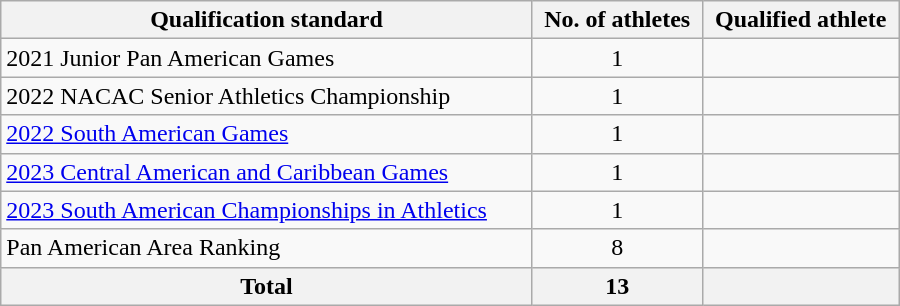<table class="wikitable" style="text-align:left; width:600px;">
<tr>
<th>Qualification standard</th>
<th>No. of athletes</th>
<th>Qualified athlete</th>
</tr>
<tr>
<td>2021 Junior Pan American Games</td>
<td align=center>1</td>
<td></td>
</tr>
<tr>
<td>2022 NACAC Senior Athletics Championship</td>
<td align=center>1</td>
<td></td>
</tr>
<tr>
<td><a href='#'>2022 South American Games</a></td>
<td align=center>1</td>
<td></td>
</tr>
<tr>
<td><a href='#'>2023 Central American and Caribbean Games</a></td>
<td align=center>1</td>
<td></td>
</tr>
<tr>
<td><a href='#'>2023 South American Championships in Athletics</a></td>
<td align=center>1</td>
<td></td>
</tr>
<tr>
<td>Pan American Area Ranking</td>
<td align=center>8</td>
<td></td>
</tr>
<tr>
<th>Total</th>
<th>13</th>
<th colspan=2></th>
</tr>
</table>
